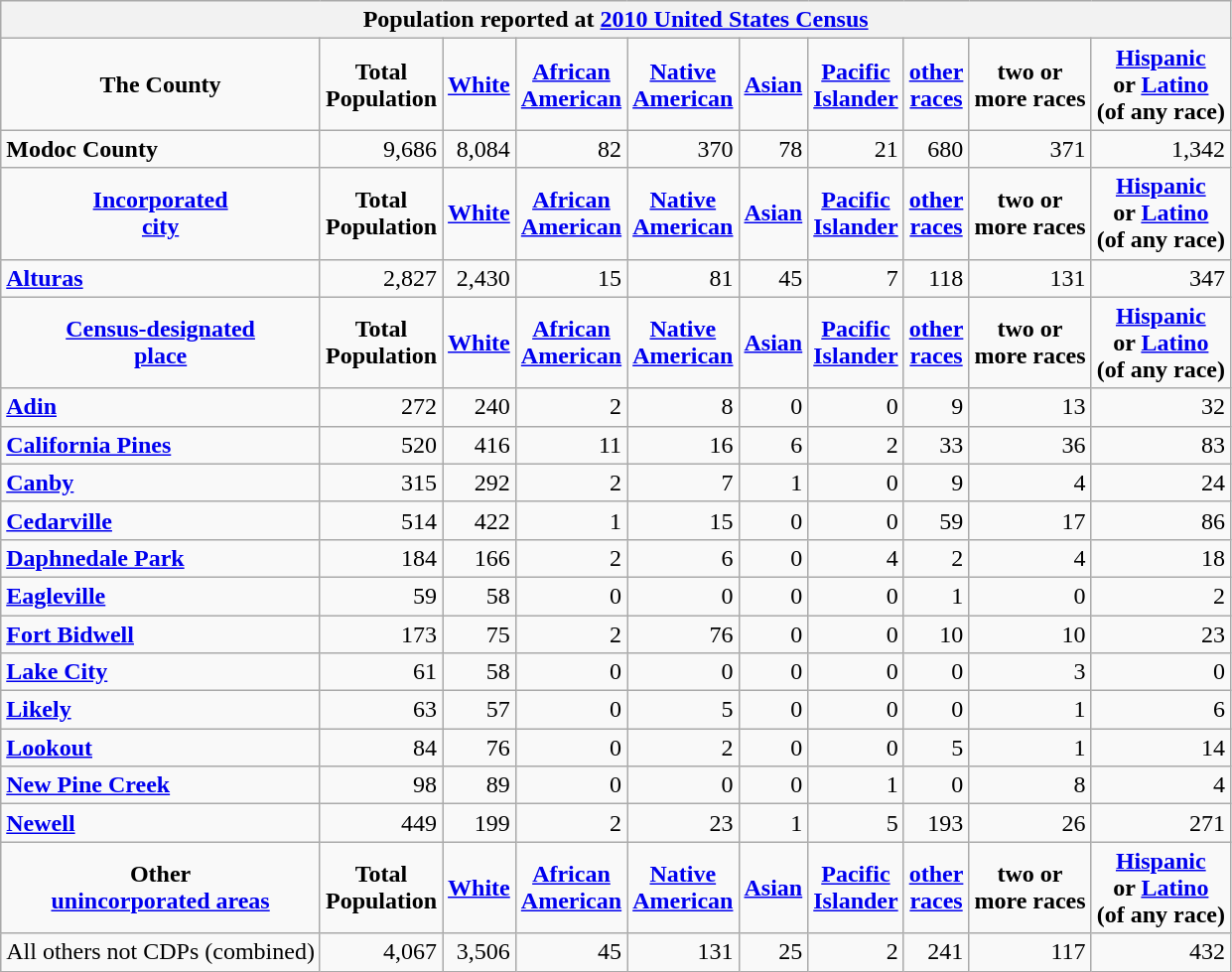<table class="wikitable collapsible collapsed">
<tr>
<th colspan=10>Population reported at <a href='#'>2010 United States Census</a></th>
</tr>
<tr>
<td style="text-align:center;"><strong>The County</strong></td>
<td style="text-align:center;"><strong>Total<br>Population</strong></td>
<td style="text-align:center;"><strong><a href='#'>White</a></strong></td>
<td style="text-align:center;"><strong><a href='#'>African<br>American</a></strong></td>
<td style="text-align:center;"><strong><a href='#'>Native<br>American</a></strong></td>
<td style="text-align:center;"><strong><a href='#'>Asian</a></strong></td>
<td style="text-align:center;"><strong><a href='#'>Pacific<br>Islander</a></strong></td>
<td style="text-align:center;"><strong><a href='#'>other<br>races</a></strong></td>
<td style="text-align:center;"><strong>two or<br>more races</strong></td>
<td style="text-align:center;"><strong><a href='#'>Hispanic</a><br>or <a href='#'>Latino</a><br> (of any race)</strong></td>
</tr>
<tr>
<td><strong> Modoc County</strong></td>
<td align="right">9,686</td>
<td align="right">8,084</td>
<td align="right">82</td>
<td align="right">370</td>
<td align="right">78</td>
<td align="right">21</td>
<td align="right">680</td>
<td align="right">371</td>
<td align="right">1,342</td>
</tr>
<tr>
<td style="text-align:center;"><strong><a href='#'>Incorporated<br>city</a></strong></td>
<td style="text-align:center;"><strong>Total<br>Population</strong></td>
<td style="text-align:center;"><strong><a href='#'>White</a></strong></td>
<td style="text-align:center;"><strong><a href='#'>African<br>American</a></strong></td>
<td style="text-align:center;"><strong><a href='#'>Native<br>American</a></strong></td>
<td style="text-align:center;"><strong><a href='#'>Asian</a></strong></td>
<td style="text-align:center;"><strong><a href='#'>Pacific<br>Islander</a></strong></td>
<td style="text-align:center;"><strong><a href='#'>other<br>races</a></strong></td>
<td style="text-align:center;"><strong>two or<br>more races</strong></td>
<td style="text-align:center;"><strong><a href='#'>Hispanic</a><br>or <a href='#'>Latino</a><br> (of any race)</strong></td>
</tr>
<tr>
<td><strong><a href='#'>Alturas</a></strong></td>
<td align="right">2,827</td>
<td align="right">2,430</td>
<td align="right">15</td>
<td align="right">81</td>
<td align="right">45</td>
<td align="right">7</td>
<td align="right">118</td>
<td align="right">131</td>
<td align="right">347</td>
</tr>
<tr>
<td style="text-align:center;"><strong><a href='#'>Census-designated<br>place</a></strong></td>
<td style="text-align:center;"><strong>Total<br>Population</strong></td>
<td style="text-align:center;"><strong><a href='#'>White</a></strong></td>
<td style="text-align:center;"><strong><a href='#'>African<br>American</a></strong></td>
<td style="text-align:center;"><strong><a href='#'>Native<br>American</a></strong></td>
<td style="text-align:center;"><strong><a href='#'>Asian</a></strong></td>
<td style="text-align:center;"><strong><a href='#'>Pacific<br>Islander</a></strong></td>
<td style="text-align:center;"><strong><a href='#'>other<br>races</a></strong></td>
<td style="text-align:center;"><strong>two or<br>more races</strong></td>
<td style="text-align:center;"><strong><a href='#'>Hispanic</a><br>or <a href='#'>Latino</a><br> (of any race)</strong></td>
</tr>
<tr>
<td><strong><a href='#'>Adin</a></strong></td>
<td align="right">272</td>
<td align="right">240</td>
<td align="right">2</td>
<td align="right">8</td>
<td align="right">0</td>
<td align="right">0</td>
<td align="right">9</td>
<td align="right">13</td>
<td align="right">32</td>
</tr>
<tr>
<td><strong><a href='#'>California Pines</a></strong></td>
<td align="right">520</td>
<td align="right">416</td>
<td align="right">11</td>
<td align="right">16</td>
<td align="right">6</td>
<td align="right">2</td>
<td align="right">33</td>
<td align="right">36</td>
<td align="right">83</td>
</tr>
<tr>
<td><strong><a href='#'>Canby</a></strong></td>
<td align="right">315</td>
<td align="right">292</td>
<td align="right">2</td>
<td align="right">7</td>
<td align="right">1</td>
<td align="right">0</td>
<td align="right">9</td>
<td align="right">4</td>
<td align="right">24</td>
</tr>
<tr>
<td><strong><a href='#'>Cedarville</a></strong></td>
<td align="right">514</td>
<td align="right">422</td>
<td align="right">1</td>
<td align="right">15</td>
<td align="right">0</td>
<td align="right">0</td>
<td align="right">59</td>
<td align="right">17</td>
<td align="right">86</td>
</tr>
<tr>
<td><strong><a href='#'>Daphnedale Park</a></strong></td>
<td align="right">184</td>
<td align="right">166</td>
<td align="right">2</td>
<td align="right">6</td>
<td align="right">0</td>
<td align="right">4</td>
<td align="right">2</td>
<td align="right">4</td>
<td align="right">18</td>
</tr>
<tr>
<td><strong><a href='#'>Eagleville</a></strong></td>
<td align="right">59</td>
<td align="right">58</td>
<td align="right">0</td>
<td align="right">0</td>
<td align="right">0</td>
<td align="right">0</td>
<td align="right">1</td>
<td align="right">0</td>
<td align="right">2</td>
</tr>
<tr>
<td><strong><a href='#'>Fort Bidwell</a></strong></td>
<td align="right">173</td>
<td align="right">75</td>
<td align="right">2</td>
<td align="right">76</td>
<td align="right">0</td>
<td align="right">0</td>
<td align="right">10</td>
<td align="right">10</td>
<td align="right">23</td>
</tr>
<tr>
<td><strong><a href='#'>Lake City</a></strong></td>
<td align="right">61</td>
<td align="right">58</td>
<td align="right">0</td>
<td align="right">0</td>
<td align="right">0</td>
<td align="right">0</td>
<td align="right">0</td>
<td align="right">3</td>
<td align="right">0</td>
</tr>
<tr>
<td><strong><a href='#'>Likely</a></strong></td>
<td align="right">63</td>
<td align="right">57</td>
<td align="right">0</td>
<td align="right">5</td>
<td align="right">0</td>
<td align="right">0</td>
<td align="right">0</td>
<td align="right">1</td>
<td align="right">6</td>
</tr>
<tr>
<td><strong><a href='#'>Lookout</a></strong></td>
<td align="right">84</td>
<td align="right">76</td>
<td align="right">0</td>
<td align="right">2</td>
<td align="right">0</td>
<td align="right">0</td>
<td align="right">5</td>
<td align="right">1</td>
<td align="right">14</td>
</tr>
<tr>
<td><strong><a href='#'>New Pine Creek</a></strong></td>
<td align="right">98</td>
<td align="right">89</td>
<td align="right">0</td>
<td align="right">0</td>
<td align="right">0</td>
<td align="right">1</td>
<td align="right">0</td>
<td align="right">8</td>
<td align="right">4</td>
</tr>
<tr>
<td><strong><a href='#'>Newell</a></strong></td>
<td align="right">449</td>
<td align="right">199</td>
<td align="right">2</td>
<td align="right">23</td>
<td align="right">1</td>
<td align="right">5</td>
<td align="right">193</td>
<td align="right">26</td>
<td align="right">271</td>
</tr>
<tr>
<td style="text-align:center;"><strong>Other<br><a href='#'>unincorporated areas</a></strong></td>
<td style="text-align:center;"><strong>Total<br>Population</strong></td>
<td style="text-align:center;"><strong><a href='#'>White</a></strong></td>
<td style="text-align:center;"><strong><a href='#'>African<br>American</a></strong></td>
<td style="text-align:center;"><strong><a href='#'>Native<br>American</a></strong></td>
<td style="text-align:center;"><strong><a href='#'>Asian</a></strong></td>
<td style="text-align:center;"><strong><a href='#'>Pacific<br>Islander</a></strong></td>
<td style="text-align:center;"><strong><a href='#'>other<br>races</a></strong></td>
<td style="text-align:center;"><strong>two or<br>more races</strong></td>
<td style="text-align:center;"><strong><a href='#'>Hispanic</a><br>or <a href='#'>Latino</a><br> (of any race)</strong></td>
</tr>
<tr>
<td>All others not CDPs (combined)</td>
<td align="right">4,067</td>
<td align="right">3,506</td>
<td align="right">45</td>
<td align="right">131</td>
<td align="right">25</td>
<td align="right">2</td>
<td align="right">241</td>
<td align="right">117</td>
<td align="right">432</td>
</tr>
</table>
